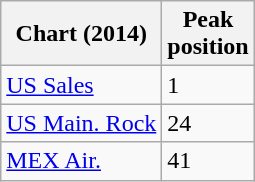<table class="wikitable sortable plainrowheaders">
<tr>
<th scope="col">Chart (2014)</th>
<th scope="col">Peak<br>position</th>
</tr>
<tr>
<td><a href='#'>US Sales</a></td>
<td>1</td>
</tr>
<tr>
<td><a href='#'>US Main. Rock</a></td>
<td>24</td>
</tr>
<tr>
<td><a href='#'>MEX Air.</a></td>
<td>41</td>
</tr>
</table>
